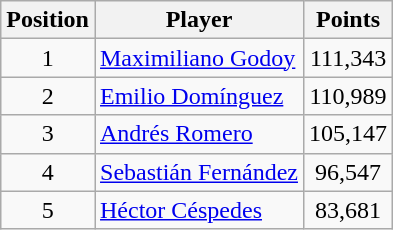<table class=wikitable>
<tr>
<th>Position</th>
<th>Player</th>
<th>Points</th>
</tr>
<tr>
<td align=center>1</td>
<td> <a href='#'>Maximiliano Godoy</a></td>
<td align=center>111,343</td>
</tr>
<tr>
<td align=center>2</td>
<td> <a href='#'>Emilio Domínguez</a></td>
<td align=center>110,989</td>
</tr>
<tr>
<td align=center>3</td>
<td> <a href='#'>Andrés Romero</a></td>
<td align=center>105,147</td>
</tr>
<tr>
<td align=center>4</td>
<td> <a href='#'>Sebastián Fernández</a></td>
<td align=center>96,547</td>
</tr>
<tr>
<td align=center>5</td>
<td> <a href='#'>Héctor Céspedes</a></td>
<td align=center>83,681</td>
</tr>
</table>
